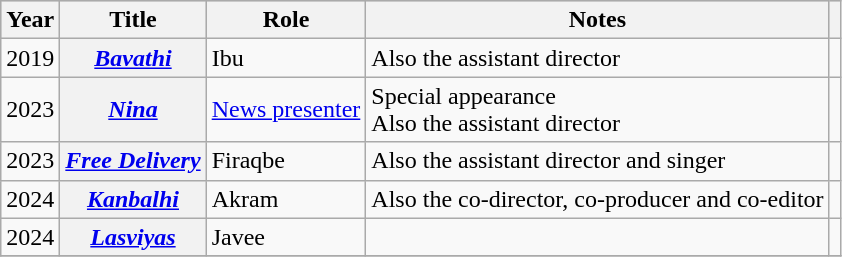<table class="wikitable sortable plainrowheaders">
<tr style="background:#ccc; text-align:center;">
<th scope="col">Year</th>
<th scope="col">Title</th>
<th scope="col">Role</th>
<th scope="col">Notes</th>
<th scope="col" class="unsortable"></th>
</tr>
<tr>
<td>2019</td>
<th scope="row"><em><a href='#'>Bavathi</a></em></th>
<td>Ibu</td>
<td>Also the assistant director</td>
<td style="text-align: center;"></td>
</tr>
<tr>
<td>2023</td>
<th scope="row"><em><a href='#'>Nina</a></em></th>
<td><a href='#'>News presenter</a></td>
<td>Special appearance<br>Also the assistant director</td>
<td style="text-align:center;"></td>
</tr>
<tr>
<td>2023</td>
<th scope="row"><em><a href='#'>Free Delivery</a></em></th>
<td>Firaqbe</td>
<td>Also the assistant director and singer</td>
<td style="text-align:center;"></td>
</tr>
<tr>
<td>2024</td>
<th scope="row"><em><a href='#'>Kanbalhi</a></em></th>
<td>Akram</td>
<td>Also the co-director, co-producer and co-editor</td>
<td style="text-align:center;"></td>
</tr>
<tr>
<td>2024</td>
<th scope="row"><em><a href='#'>Lasviyas</a></em></th>
<td>Javee</td>
<td></td>
<td style="text-align:center;"></td>
</tr>
<tr>
</tr>
</table>
